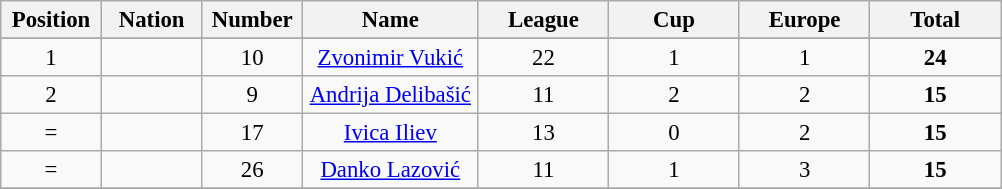<table class="wikitable" style="font-size: 95%; text-align: center;">
<tr>
<th width=60>Position</th>
<th width=60>Nation</th>
<th width=60>Number</th>
<th width=110>Name</th>
<th width=80>League</th>
<th width=80>Cup</th>
<th width=80>Europe</th>
<th width=80>Total</th>
</tr>
<tr>
</tr>
<tr>
<td>1</td>
<td></td>
<td>10</td>
<td><a href='#'>Zvonimir Vukić</a></td>
<td>22</td>
<td>1</td>
<td>1</td>
<td><strong>24</strong></td>
</tr>
<tr>
<td>2</td>
<td></td>
<td>9</td>
<td><a href='#'>Andrija Delibašić</a></td>
<td>11</td>
<td>2</td>
<td>2</td>
<td><strong>15</strong></td>
</tr>
<tr>
<td>=</td>
<td></td>
<td>17</td>
<td><a href='#'>Ivica Iliev</a></td>
<td>13</td>
<td>0</td>
<td>2</td>
<td><strong>15</strong></td>
</tr>
<tr>
<td>=</td>
<td></td>
<td>26</td>
<td><a href='#'>Danko Lazović</a></td>
<td>11</td>
<td>1</td>
<td>3</td>
<td><strong>15</strong></td>
</tr>
<tr>
</tr>
</table>
